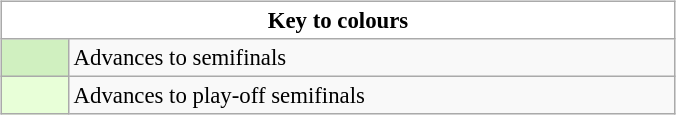<table width="450" class="wikitable" style="float:left; font-size:95%; margin-left:15px;">
<tr>
<td style="text-align:center" bgcolor="#ffffff" colspan="2" cellpadding="0" cellspacing="0"><strong>Key to colours</strong></td>
</tr>
<tr>
<td style="background: #d0f0c0;">    </td>
<td>Advances to semifinals</td>
</tr>
<tr>
<td style="background: #e8ffd8;">    </td>
<td>Advances to play-off semifinals</td>
</tr>
</table>
